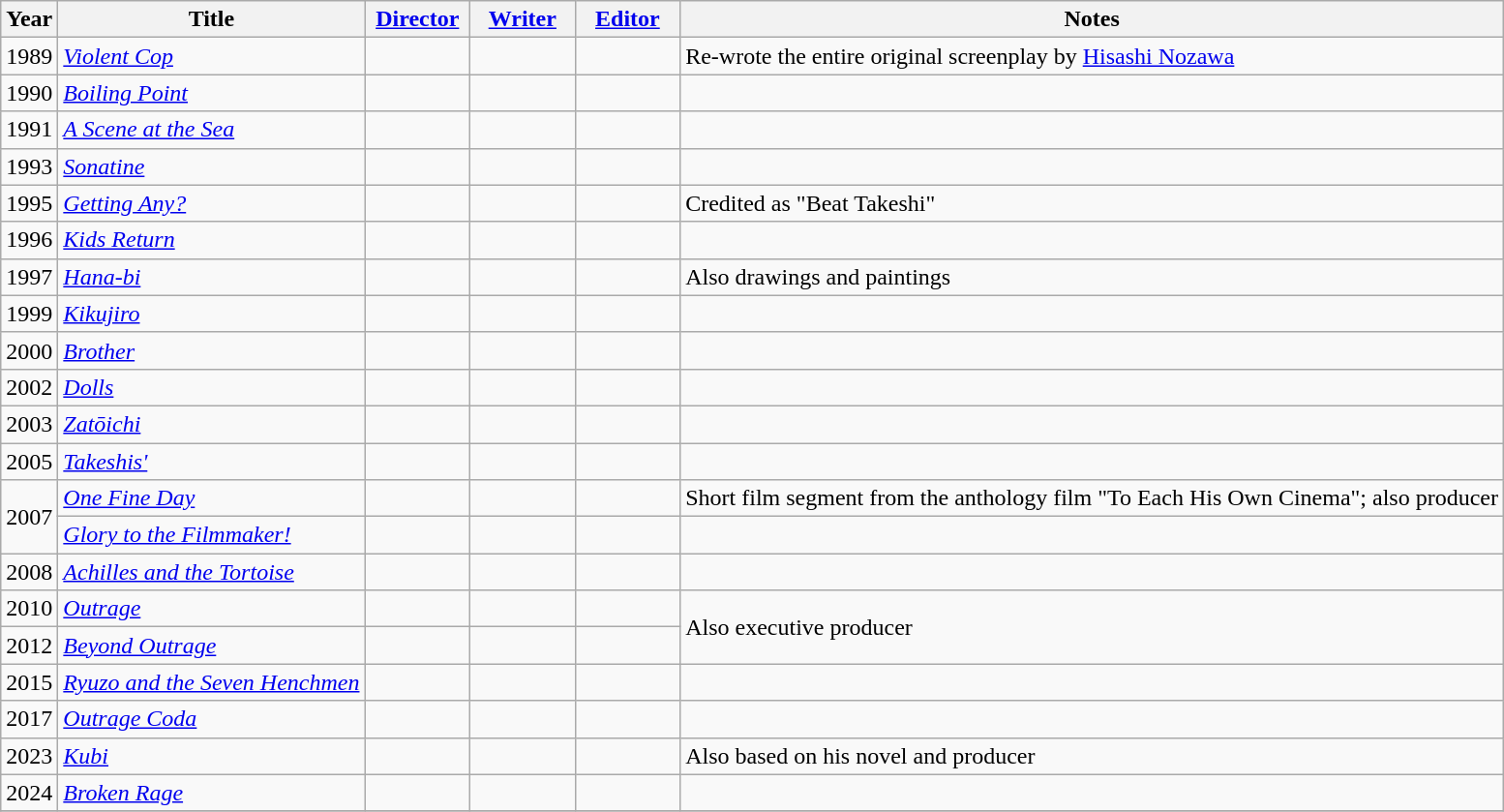<table class="wikitable">
<tr>
<th>Year</th>
<th>Title</th>
<th style="width:65px;"><a href='#'>Director</a></th>
<th style="width:65px;"><a href='#'>Writer</a></th>
<th style="width:65px;"><a href='#'>Editor</a></th>
<th>Notes</th>
</tr>
<tr>
<td>1989</td>
<td><em><a href='#'>Violent Cop</a></em></td>
<td></td>
<td></td>
<td></td>
<td>Re-wrote the entire original screenplay by <a href='#'>Hisashi Nozawa</a></td>
</tr>
<tr>
<td>1990</td>
<td><em><a href='#'>Boiling Point</a></em></td>
<td></td>
<td></td>
<td></td>
<td></td>
</tr>
<tr>
<td>1991</td>
<td><em><a href='#'>A Scene at the Sea</a></em></td>
<td></td>
<td></td>
<td></td>
<td></td>
</tr>
<tr>
<td>1993</td>
<td><em><a href='#'>Sonatine</a></em></td>
<td></td>
<td></td>
<td></td>
<td></td>
</tr>
<tr>
<td>1995</td>
<td><em><a href='#'>Getting Any?</a></em></td>
<td></td>
<td></td>
<td></td>
<td>Credited as "Beat Takeshi"</td>
</tr>
<tr>
<td>1996</td>
<td><em><a href='#'>Kids Return</a></em></td>
<td></td>
<td></td>
<td></td>
<td></td>
</tr>
<tr>
<td>1997</td>
<td><em><a href='#'>Hana-bi</a></em></td>
<td></td>
<td></td>
<td></td>
<td>Also drawings and paintings</td>
</tr>
<tr>
<td>1999</td>
<td><em><a href='#'>Kikujiro</a></em></td>
<td></td>
<td></td>
<td></td>
<td></td>
</tr>
<tr>
<td>2000</td>
<td><em><a href='#'>Brother</a></em></td>
<td></td>
<td></td>
<td></td>
<td></td>
</tr>
<tr>
<td>2002</td>
<td><em><a href='#'>Dolls</a></em></td>
<td></td>
<td></td>
<td></td>
<td></td>
</tr>
<tr>
<td>2003</td>
<td><em><a href='#'>Zatōichi</a></em></td>
<td></td>
<td></td>
<td></td>
<td></td>
</tr>
<tr>
<td>2005</td>
<td><em><a href='#'>Takeshis'</a></em></td>
<td></td>
<td></td>
<td></td>
<td></td>
</tr>
<tr>
<td rowspan=2>2007</td>
<td><em><a href='#'>One Fine Day</a></em></td>
<td></td>
<td></td>
<td></td>
<td>Short film segment from the anthology film "To Each His Own Cinema"; also producer</td>
</tr>
<tr>
<td><em><a href='#'>Glory to the Filmmaker!</a></em></td>
<td></td>
<td></td>
<td></td>
<td></td>
</tr>
<tr>
<td>2008</td>
<td><em><a href='#'>Achilles and the Tortoise</a></em></td>
<td></td>
<td></td>
<td></td>
<td></td>
</tr>
<tr>
<td>2010</td>
<td><em><a href='#'>Outrage</a></em></td>
<td></td>
<td></td>
<td></td>
<td rowspan=2>Also executive producer</td>
</tr>
<tr>
<td>2012</td>
<td><em><a href='#'>Beyond Outrage</a></em></td>
<td></td>
<td></td>
<td></td>
</tr>
<tr>
<td>2015</td>
<td><em><a href='#'>Ryuzo and the Seven Henchmen</a></em></td>
<td></td>
<td></td>
<td></td>
<td></td>
</tr>
<tr>
<td>2017</td>
<td><em><a href='#'>Outrage Coda</a></em></td>
<td></td>
<td></td>
<td></td>
<td></td>
</tr>
<tr>
<td>2023</td>
<td><em><a href='#'>Kubi</a></em></td>
<td></td>
<td></td>
<td></td>
<td>Also based on his novel and producer</td>
</tr>
<tr>
<td>2024</td>
<td><em><a href='#'>Broken Rage</a></em></td>
<td></td>
<td></td>
<td></td>
<td></td>
</tr>
<tr>
</tr>
</table>
